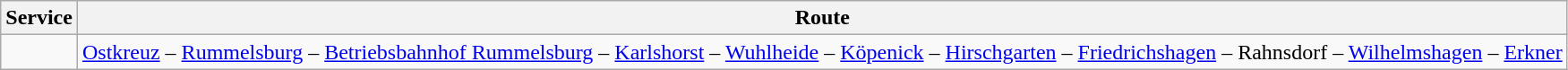<table class="wikitable vatop">
<tr>
<th>Service</th>
<th>Route</th>
</tr>
<tr>
<td></td>
<td><a href='#'>Ostkreuz</a> – <a href='#'>Rummelsburg</a> – <a href='#'>Betriebsbahnhof Rummelsburg</a> – <a href='#'>Karlshorst</a> – <a href='#'>Wuhlheide</a> – <a href='#'>Köpenick</a> – <a href='#'>Hirschgarten</a> – <a href='#'>Friedrichshagen</a> – Rahnsdorf – <a href='#'>Wilhelmshagen</a> – <a href='#'>Erkner</a></td>
</tr>
</table>
